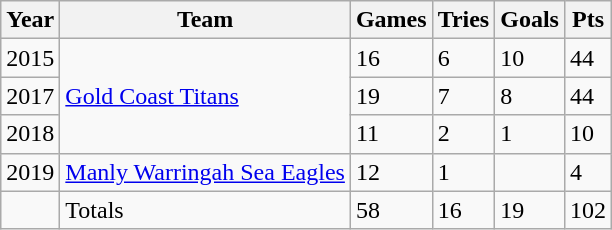<table class="wikitable">
<tr>
<th>Year</th>
<th>Team</th>
<th>Games</th>
<th>Tries</th>
<th>Goals</th>
<th>Pts</th>
</tr>
<tr>
<td>2015</td>
<td rowspan="3"> <a href='#'>Gold Coast Titans</a></td>
<td>16</td>
<td>6</td>
<td>10</td>
<td>44</td>
</tr>
<tr>
<td>2017</td>
<td>19</td>
<td>7</td>
<td>8</td>
<td>44</td>
</tr>
<tr>
<td>2018</td>
<td>11</td>
<td>2</td>
<td>1</td>
<td>10</td>
</tr>
<tr>
<td>2019</td>
<td> <a href='#'>Manly Warringah Sea Eagles</a></td>
<td>12</td>
<td>1</td>
<td></td>
<td>4</td>
</tr>
<tr>
<td></td>
<td>Totals</td>
<td>58</td>
<td>16</td>
<td>19</td>
<td>102</td>
</tr>
</table>
